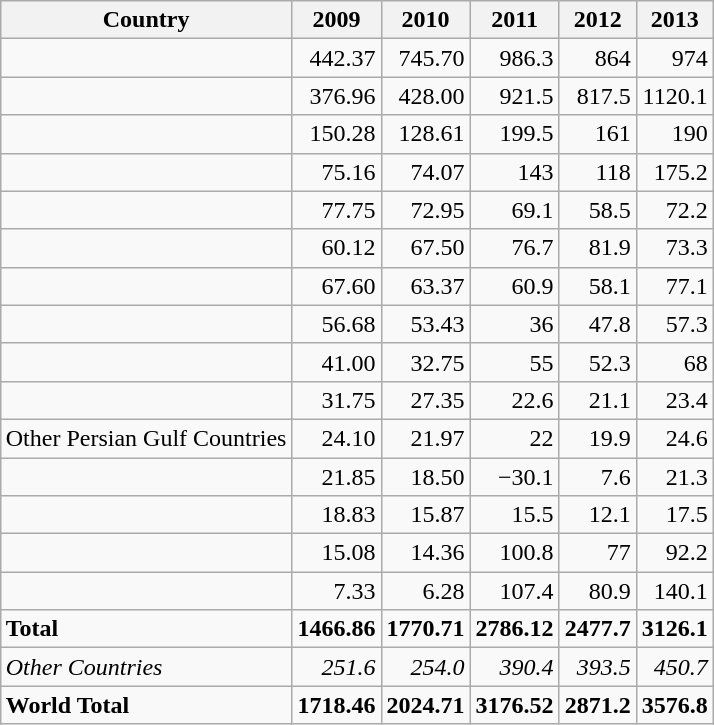<table style=" text-align:right;float:right" class="wikitable sortable">
<tr>
<th>Country</th>
<th>2009</th>
<th>2010</th>
<th>2011</th>
<th>2012</th>
<th>2013</th>
</tr>
<tr>
<td align=left></td>
<td>442.37</td>
<td>745.70</td>
<td>986.3</td>
<td>864</td>
<td>974</td>
</tr>
<tr>
<td align=left></td>
<td>376.96</td>
<td>428.00</td>
<td>921.5</td>
<td>817.5</td>
<td>1120.1</td>
</tr>
<tr>
<td align=left></td>
<td>150.28</td>
<td>128.61</td>
<td>199.5</td>
<td>161</td>
<td>190</td>
</tr>
<tr>
<td align=left></td>
<td>75.16</td>
<td>74.07</td>
<td>143</td>
<td>118</td>
<td>175.2</td>
</tr>
<tr>
<td align=left></td>
<td>77.75</td>
<td>72.95</td>
<td>69.1</td>
<td>58.5</td>
<td>72.2</td>
</tr>
<tr>
<td align=left></td>
<td>60.12</td>
<td>67.50</td>
<td>76.7</td>
<td>81.9</td>
<td>73.3</td>
</tr>
<tr>
<td align=left></td>
<td>67.60</td>
<td>63.37</td>
<td>60.9</td>
<td>58.1</td>
<td>77.1</td>
</tr>
<tr>
<td align=left></td>
<td>56.68</td>
<td>53.43</td>
<td>36</td>
<td>47.8</td>
<td>57.3</td>
</tr>
<tr>
<td align=left></td>
<td>41.00</td>
<td>32.75</td>
<td>55</td>
<td>52.3</td>
<td>68</td>
</tr>
<tr>
<td align=left></td>
<td>31.75</td>
<td>27.35</td>
<td>22.6</td>
<td>21.1</td>
<td>23.4</td>
</tr>
<tr>
<td align=left>Other Persian Gulf Countries</td>
<td>24.10</td>
<td>21.97</td>
<td>22</td>
<td>19.9</td>
<td>24.6</td>
</tr>
<tr>
<td align=left></td>
<td>21.85</td>
<td>18.50</td>
<td>−30.1</td>
<td>7.6</td>
<td>21.3</td>
</tr>
<tr>
<td align=left></td>
<td>18.83</td>
<td>15.87</td>
<td>15.5</td>
<td>12.1</td>
<td>17.5</td>
</tr>
<tr>
<td align=left></td>
<td>15.08</td>
<td>14.36</td>
<td>100.8</td>
<td>77</td>
<td>92.2</td>
</tr>
<tr>
<td align=left></td>
<td>7.33</td>
<td>6.28</td>
<td>107.4</td>
<td>80.9</td>
<td>140.1</td>
</tr>
<tr>
<td align=left><strong>Total</strong></td>
<td><strong>1466.86</strong></td>
<td><strong>1770.71</strong></td>
<td><strong>2786.12 </strong></td>
<td><strong>2477.7</strong></td>
<td><strong>3126.1 </strong></td>
</tr>
<tr>
<td align=left><em>Other Countries</em></td>
<td><em>251.6</em></td>
<td><em>254.0</em></td>
<td><em>390.4</em></td>
<td><em>393.5</em></td>
<td><em>450.7</em></td>
</tr>
<tr>
<td align=left><strong>World Total</strong></td>
<td><strong>1718.46</strong></td>
<td><strong>2024.71</strong></td>
<td><strong>3176.52</strong></td>
<td><strong>2871.2</strong></td>
<td><strong>3576.8</strong></td>
</tr>
</table>
